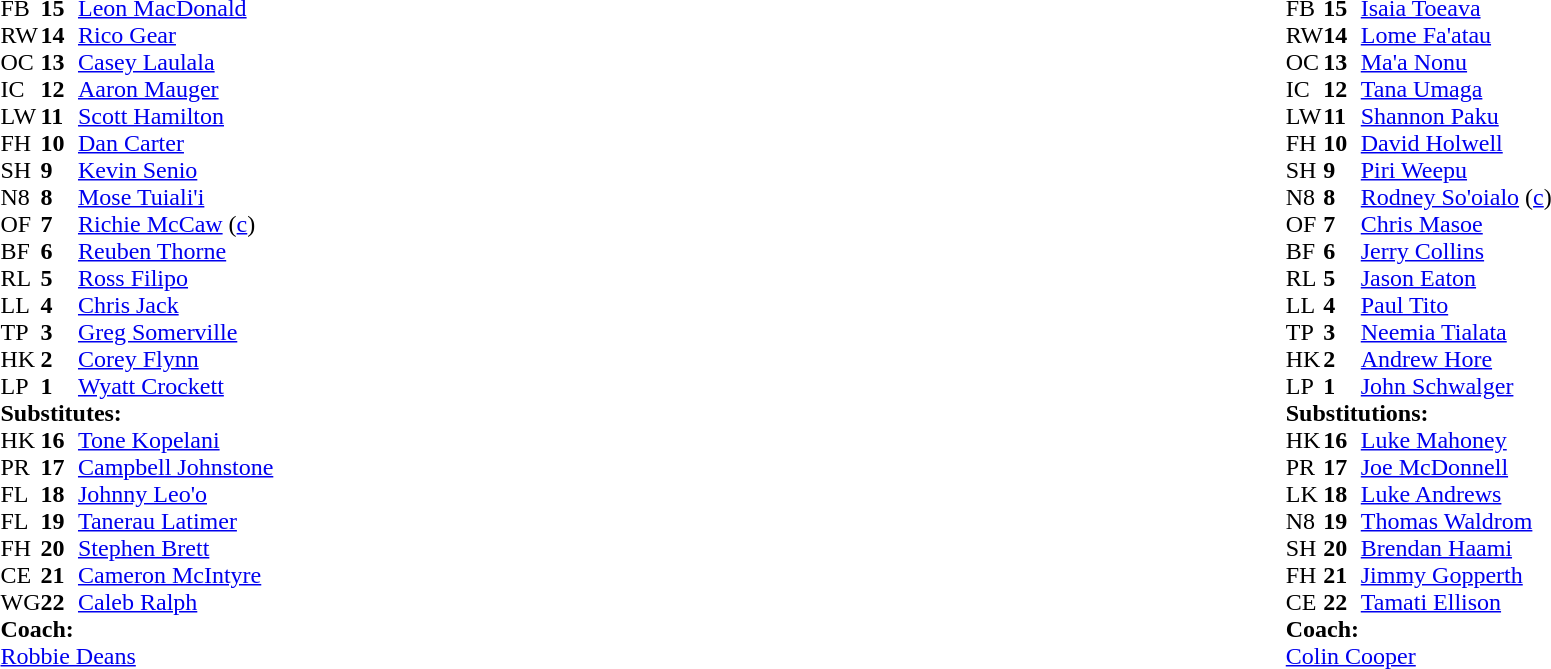<table width="100%">
<tr>
<td valign="top" width="50%"><br><table cellspacing="0" cellpadding="0">
<tr>
<th width="25"></th>
<th width="25"></th>
</tr>
<tr>
<td>FB</td>
<td><strong>15</strong></td>
<td><a href='#'>Leon MacDonald</a></td>
</tr>
<tr>
<td>RW</td>
<td><strong>14</strong></td>
<td><a href='#'>Rico Gear</a></td>
</tr>
<tr>
<td>OC</td>
<td><strong>13</strong></td>
<td><a href='#'>Casey Laulala</a></td>
</tr>
<tr>
<td>IC</td>
<td><strong>12</strong></td>
<td><a href='#'>Aaron Mauger</a></td>
</tr>
<tr>
<td>LW</td>
<td><strong>11</strong></td>
<td><a href='#'>Scott Hamilton</a></td>
</tr>
<tr>
<td>FH</td>
<td><strong>10</strong></td>
<td><a href='#'>Dan Carter</a></td>
</tr>
<tr>
<td>SH</td>
<td><strong>9</strong></td>
<td><a href='#'>Kevin Senio</a></td>
</tr>
<tr>
<td>N8</td>
<td><strong>8</strong></td>
<td><a href='#'>Mose Tuiali'i</a></td>
</tr>
<tr>
<td>OF</td>
<td><strong>7</strong></td>
<td><a href='#'>Richie McCaw</a> (<a href='#'>c</a>)</td>
</tr>
<tr>
<td>BF</td>
<td><strong>6</strong></td>
<td><a href='#'>Reuben Thorne</a></td>
</tr>
<tr>
<td>RL</td>
<td><strong>5</strong></td>
<td><a href='#'>Ross Filipo</a></td>
</tr>
<tr>
<td>LL</td>
<td><strong>4</strong></td>
<td><a href='#'>Chris Jack</a></td>
</tr>
<tr>
<td>TP</td>
<td><strong>3</strong></td>
<td><a href='#'>Greg Somerville</a></td>
</tr>
<tr>
<td>HK</td>
<td><strong>2</strong></td>
<td><a href='#'>Corey Flynn</a></td>
</tr>
<tr>
<td>LP</td>
<td><strong>1</strong></td>
<td><a href='#'>Wyatt Crockett</a></td>
</tr>
<tr>
<td colspan=3><strong>Substitutes:</strong></td>
</tr>
<tr>
<td>HK</td>
<td><strong>16</strong></td>
<td><a href='#'>Tone Kopelani</a></td>
</tr>
<tr>
<td>PR</td>
<td><strong>17</strong></td>
<td><a href='#'>Campbell Johnstone</a></td>
</tr>
<tr>
<td>FL</td>
<td><strong>18</strong></td>
<td><a href='#'>Johnny Leo'o</a></td>
</tr>
<tr>
<td>FL</td>
<td><strong>19</strong></td>
<td><a href='#'>Tanerau Latimer</a></td>
</tr>
<tr>
<td>FH</td>
<td><strong>20</strong></td>
<td><a href='#'>Stephen Brett</a></td>
</tr>
<tr>
<td>CE</td>
<td><strong>21</strong></td>
<td><a href='#'>Cameron McIntyre</a></td>
</tr>
<tr>
<td>WG</td>
<td><strong>22</strong></td>
<td><a href='#'>Caleb Ralph</a></td>
</tr>
<tr>
<td colspan="3"><strong>Coach:</strong></td>
</tr>
<tr>
<td colspan="4"> <a href='#'>Robbie Deans</a></td>
</tr>
</table>
</td>
<td valign="top"></td>
<td valign="top" width="50%"><br><table cellspacing="0" cellpadding="0" align="center">
<tr>
<th width="25"></th>
<th width="25"></th>
</tr>
<tr>
<td>FB</td>
<td><strong>15</strong></td>
<td><a href='#'>Isaia Toeava</a></td>
</tr>
<tr>
<td>RW</td>
<td><strong>14</strong></td>
<td><a href='#'>Lome Fa'atau</a></td>
</tr>
<tr>
<td>OC</td>
<td><strong>13</strong></td>
<td><a href='#'>Ma'a Nonu</a></td>
</tr>
<tr>
<td>IC</td>
<td><strong>12</strong></td>
<td><a href='#'>Tana Umaga</a></td>
</tr>
<tr>
<td>LW</td>
<td><strong>11</strong></td>
<td><a href='#'>Shannon Paku</a></td>
</tr>
<tr>
<td>FH</td>
<td><strong>10</strong></td>
<td><a href='#'>David Holwell</a></td>
</tr>
<tr>
<td>SH</td>
<td><strong>9</strong></td>
<td><a href='#'>Piri Weepu</a></td>
</tr>
<tr>
<td>N8</td>
<td><strong>8</strong></td>
<td><a href='#'>Rodney So'oialo</a> (<a href='#'>c</a>)</td>
</tr>
<tr>
<td>OF</td>
<td><strong>7</strong></td>
<td><a href='#'>Chris Masoe</a></td>
</tr>
<tr>
<td>BF</td>
<td><strong>6</strong></td>
<td><a href='#'>Jerry Collins</a></td>
</tr>
<tr>
<td>RL</td>
<td><strong>5</strong></td>
<td><a href='#'>Jason Eaton</a></td>
</tr>
<tr>
<td>LL</td>
<td><strong>4</strong></td>
<td><a href='#'>Paul Tito</a></td>
</tr>
<tr>
<td>TP</td>
<td><strong>3</strong></td>
<td><a href='#'>Neemia Tialata</a></td>
</tr>
<tr>
<td>HK</td>
<td><strong>2</strong></td>
<td><a href='#'>Andrew Hore</a></td>
</tr>
<tr>
<td>LP</td>
<td><strong>1</strong></td>
<td><a href='#'>John Schwalger</a></td>
</tr>
<tr>
<td colspan=3><strong>Substitutions:</strong></td>
</tr>
<tr>
<td>HK</td>
<td><strong>16</strong></td>
<td><a href='#'>Luke Mahoney</a></td>
</tr>
<tr>
<td>PR</td>
<td><strong>17</strong></td>
<td><a href='#'>Joe McDonnell</a></td>
</tr>
<tr>
<td>LK</td>
<td><strong>18</strong></td>
<td><a href='#'>Luke Andrews</a></td>
</tr>
<tr>
<td>N8</td>
<td><strong>19</strong></td>
<td><a href='#'>Thomas Waldrom</a></td>
</tr>
<tr>
<td>SH</td>
<td><strong>20</strong></td>
<td><a href='#'>Brendan Haami</a></td>
</tr>
<tr>
<td>FH</td>
<td><strong>21</strong></td>
<td><a href='#'>Jimmy Gopperth</a></td>
</tr>
<tr>
<td>CE</td>
<td><strong>22</strong></td>
<td><a href='#'>Tamati Ellison</a></td>
</tr>
<tr>
<td colspan="3"><strong>Coach:</strong></td>
</tr>
<tr>
<td colspan="4"> <a href='#'>Colin Cooper</a></td>
</tr>
</table>
</td>
</tr>
</table>
